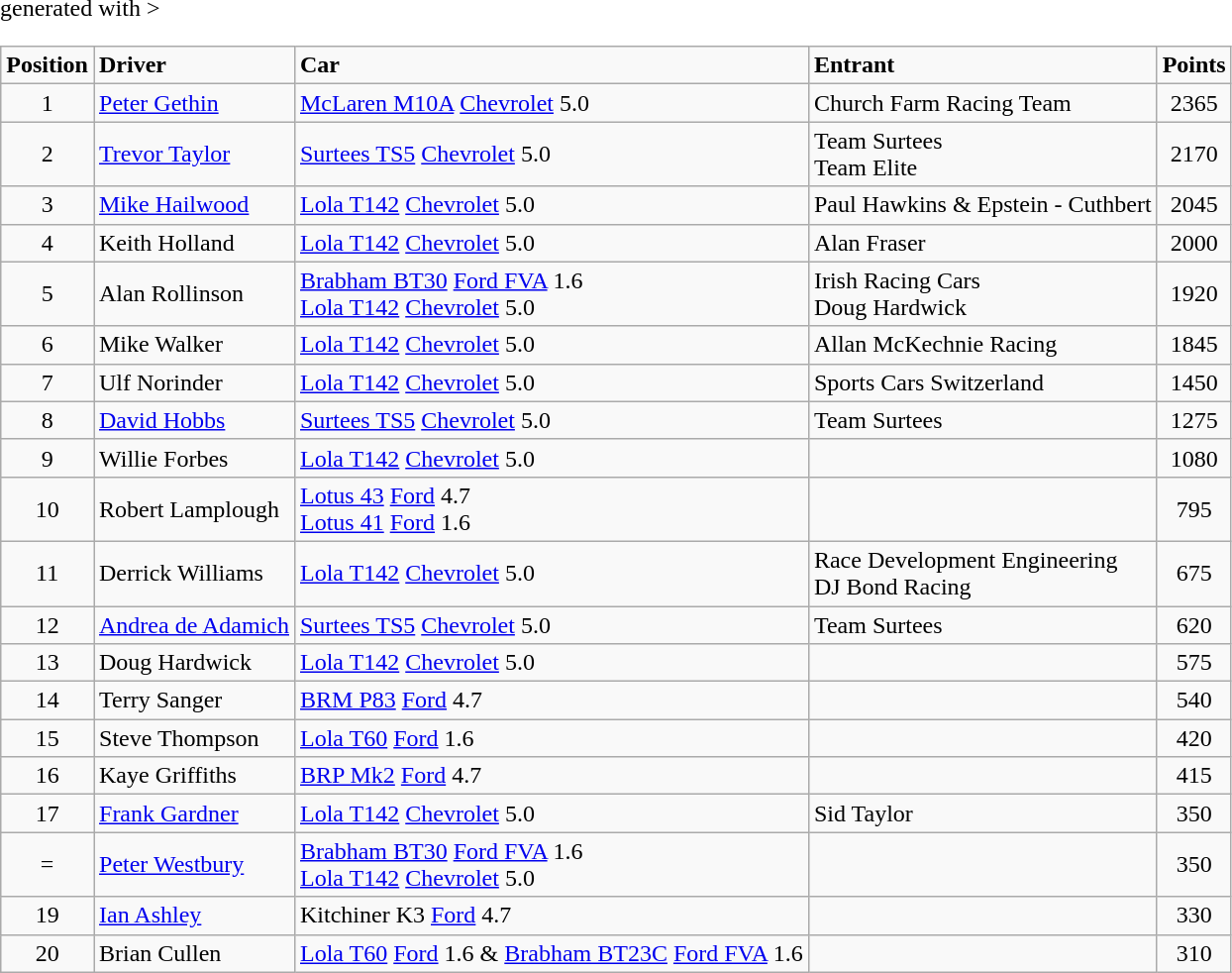<table class="wikitable" <hiddentext>generated with >
<tr style="font-weight:bold">
<td height="14" align="center">Position </td>
<td>Driver </td>
<td>Car </td>
<td>Entrant </td>
<td align="center">Points </td>
</tr>
<tr>
<td height="14" align="center">1</td>
<td> <a href='#'>Peter Gethin</a></td>
<td><a href='#'>McLaren M10A</a> <a href='#'>Chevrolet</a> 5.0</td>
<td>Church Farm Racing Team</td>
<td align="center">2365</td>
</tr>
<tr>
<td height="14" align="center">2</td>
<td> <a href='#'>Trevor Taylor</a></td>
<td><a href='#'>Surtees TS5</a> <a href='#'>Chevrolet</a> 5.0</td>
<td>Team Surtees <br> Team Elite</td>
<td align="center">2170</td>
</tr>
<tr>
<td height="14" align="center">3</td>
<td> <a href='#'>Mike Hailwood</a></td>
<td><a href='#'>Lola T142</a> <a href='#'>Chevrolet</a> 5.0</td>
<td>Paul Hawkins & Epstein - Cuthbert</td>
<td align="center">2045</td>
</tr>
<tr>
<td height="14" align="center">4</td>
<td> Keith Holland</td>
<td><a href='#'>Lola T142</a> <a href='#'>Chevrolet</a> 5.0</td>
<td>Alan Fraser</td>
<td align="center">2000</td>
</tr>
<tr>
<td height="14" align="center">5</td>
<td> Alan Rollinson</td>
<td><a href='#'>Brabham BT30</a> <a href='#'>Ford FVA</a> 1.6 <br> <a href='#'>Lola T142</a> <a href='#'>Chevrolet</a> 5.0</td>
<td>Irish Racing Cars <br> Doug Hardwick</td>
<td align="center">1920</td>
</tr>
<tr>
<td height="14" align="center">6</td>
<td> Mike Walker</td>
<td><a href='#'>Lola T142</a> <a href='#'>Chevrolet</a> 5.0</td>
<td>Allan McKechnie Racing</td>
<td align="center">1845</td>
</tr>
<tr>
<td height="14" align="center">7</td>
<td> Ulf Norinder</td>
<td><a href='#'>Lola T142</a> <a href='#'>Chevrolet</a> 5.0</td>
<td>Sports Cars Switzerland</td>
<td align="center">1450</td>
</tr>
<tr>
<td height="14" align="center">8</td>
<td> <a href='#'>David Hobbs</a></td>
<td><a href='#'>Surtees TS5</a> <a href='#'>Chevrolet</a> 5.0</td>
<td>Team Surtees</td>
<td align="center">1275</td>
</tr>
<tr>
<td height="14" align="center">9</td>
<td> Willie Forbes</td>
<td><a href='#'>Lola T142</a> <a href='#'>Chevrolet</a> 5.0</td>
<td> </td>
<td align="center">1080</td>
</tr>
<tr>
<td height="14" align="center">10</td>
<td> Robert Lamplough</td>
<td><a href='#'>Lotus 43</a> <a href='#'>Ford</a> 4.7 <br> <a href='#'>Lotus 41</a> <a href='#'>Ford</a> 1.6</td>
<td> </td>
<td align="center">795</td>
</tr>
<tr>
<td height="14" align="center">11</td>
<td> Derrick Williams</td>
<td><a href='#'>Lola T142</a> <a href='#'>Chevrolet</a> 5.0</td>
<td>Race Development Engineering <br> DJ Bond Racing</td>
<td align="center">675</td>
</tr>
<tr>
<td height="14" align="center">12</td>
<td> <a href='#'>Andrea de Adamich</a></td>
<td><a href='#'>Surtees TS5</a> <a href='#'>Chevrolet</a> 5.0</td>
<td>Team Surtees</td>
<td align="center">620</td>
</tr>
<tr>
<td height="14" align="center">13</td>
<td> Doug Hardwick</td>
<td><a href='#'>Lola T142</a> <a href='#'>Chevrolet</a> 5.0</td>
<td> </td>
<td align="center">575</td>
</tr>
<tr>
<td height="14" align="center">14</td>
<td> Terry Sanger</td>
<td><a href='#'>BRM P83</a> <a href='#'>Ford</a> 4.7</td>
<td> </td>
<td align="center">540</td>
</tr>
<tr>
<td height="14" align="center">15</td>
<td> Steve Thompson</td>
<td><a href='#'>Lola T60</a> <a href='#'>Ford</a> 1.6</td>
<td> </td>
<td align="center">420</td>
</tr>
<tr>
<td height="14" align="center">16</td>
<td> Kaye Griffiths</td>
<td><a href='#'>BRP Mk2</a> <a href='#'>Ford</a> 4.7</td>
<td> </td>
<td align="center">415</td>
</tr>
<tr>
<td height="14" align="center">17</td>
<td> <a href='#'>Frank Gardner</a></td>
<td><a href='#'>Lola T142</a> <a href='#'>Chevrolet</a> 5.0</td>
<td>Sid Taylor</td>
<td align="center">350</td>
</tr>
<tr>
<td height="14" align="center">=</td>
<td> <a href='#'>Peter Westbury</a></td>
<td><a href='#'>Brabham BT30</a> <a href='#'>Ford FVA</a> 1.6 <br> <a href='#'>Lola T142</a> <a href='#'>Chevrolet</a> 5.0</td>
<td> </td>
<td align="center">350</td>
</tr>
<tr>
<td height="14" align="center">19</td>
<td> <a href='#'>Ian Ashley</a></td>
<td>Kitchiner K3 <a href='#'>Ford</a> 4.7</td>
<td> </td>
<td align="center">330</td>
</tr>
<tr>
<td height="14" align="center">20</td>
<td> Brian Cullen</td>
<td><a href='#'>Lola T60</a> <a href='#'>Ford</a> 1.6 & <a href='#'>Brabham BT23C</a> <a href='#'>Ford FVA</a> 1.6</td>
<td> </td>
<td align="center">310</td>
</tr>
</table>
